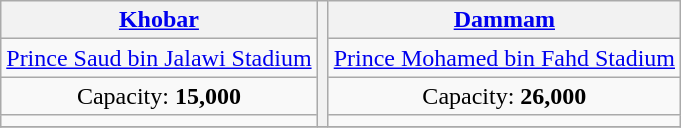<table class="wikitable" style="text-align:center">
<tr>
<th><a href='#'>Khobar</a></th>
<th rowspan="4"></th>
<th><a href='#'>Dammam</a></th>
</tr>
<tr>
<td><a href='#'>Prince Saud bin Jalawi Stadium</a></td>
<td><a href='#'>Prince Mohamed bin Fahd Stadium</a></td>
</tr>
<tr>
<td>Capacity: <strong>15,000</strong></td>
<td>Capacity: <strong>26,000</strong></td>
</tr>
<tr>
<td></td>
<td></td>
</tr>
<tr>
</tr>
</table>
